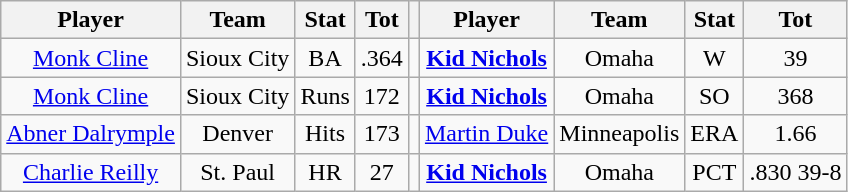<table class="wikitable" style="text-align:center">
<tr>
<th>Player</th>
<th>Team</th>
<th>Stat</th>
<th>Tot</th>
<th></th>
<th>Player</th>
<th>Team</th>
<th>Stat</th>
<th>Tot</th>
</tr>
<tr>
<td><a href='#'>Monk Cline</a></td>
<td>Sioux City</td>
<td>BA</td>
<td>.364</td>
<td></td>
<td><strong><a href='#'>Kid Nichols</a></strong></td>
<td>Omaha</td>
<td>W</td>
<td>39</td>
</tr>
<tr>
<td><a href='#'>Monk Cline</a></td>
<td>Sioux City</td>
<td>Runs</td>
<td>172</td>
<td></td>
<td><strong><a href='#'>Kid Nichols</a></strong></td>
<td>Omaha</td>
<td>SO</td>
<td>368</td>
</tr>
<tr>
<td><a href='#'>Abner Dalrymple</a></td>
<td>Denver</td>
<td>Hits</td>
<td>173</td>
<td></td>
<td><a href='#'>Martin Duke</a></td>
<td>Minneapolis</td>
<td>ERA</td>
<td>1.66</td>
</tr>
<tr>
<td><a href='#'>Charlie Reilly</a></td>
<td>St. Paul</td>
<td>HR</td>
<td>27</td>
<td></td>
<td><strong><a href='#'>Kid Nichols</a></strong></td>
<td>Omaha</td>
<td>PCT</td>
<td>.830 39-8</td>
</tr>
</table>
